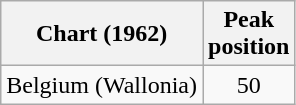<table class="wikitable sortable" border="1">
<tr>
<th>Chart (1962)</th>
<th>Peak<br>position</th>
</tr>
<tr>
<td>Belgium  (Wallonia)</td>
<td style="text-align:center;">50</td>
</tr>
</table>
